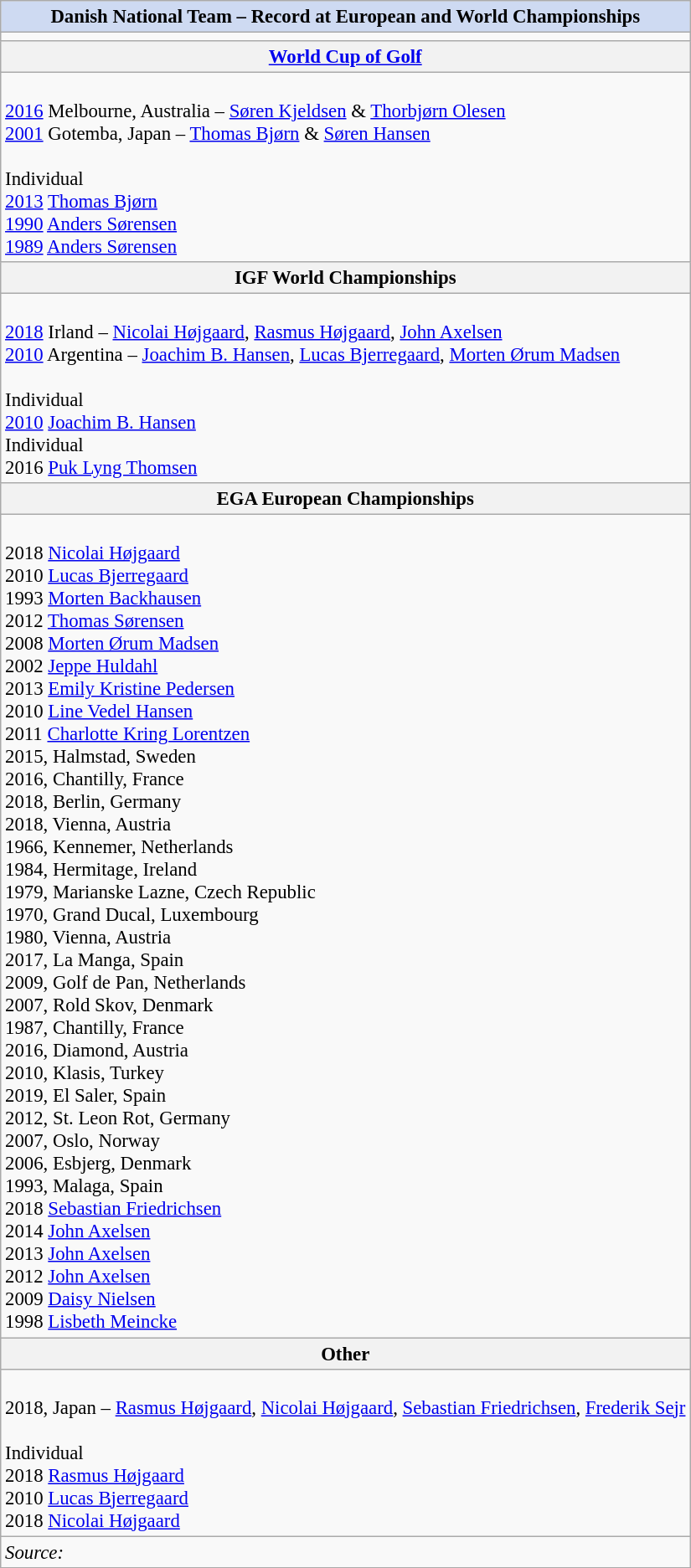<table class="wikitable collapsible collapsed plainrowheaders" style="font-size:95%">
<tr>
<th colspan=9 style="background:#cedaf2;">Danish National Team – Record at European and World Championships</th>
</tr>
<tr>
<td></td>
</tr>
<tr>
<th><a href='#'>World Cup of Golf</a></th>
</tr>
<tr>
<td><br> <a href='#'>2016</a> Melbourne, Australia – <a href='#'>Søren Kjeldsen</a> & <a href='#'>Thorbjørn Olesen</a> <br>
 <a href='#'>2001</a> Gotemba, Japan – <a href='#'>Thomas Bjørn</a> & <a href='#'>Søren Hansen</a> <br><br>Individual<br>
 <a href='#'>2013</a> <a href='#'>Thomas Bjørn</a> <br>
 <a href='#'>1990</a> <a href='#'>Anders Sørensen</a><br>
 <a href='#'>1989</a> <a href='#'>Anders Sørensen</a> <br></td>
</tr>
<tr>
<th>IGF World Championships</th>
</tr>
<tr>
<td><br> <a href='#'>2018</a> Irland – <a href='#'>Nicolai Højgaard</a>, <a href='#'>Rasmus Højgaard</a>, <a href='#'>John Axelsen</a> <br>
 <a href='#'>2010</a> Argentina – <a href='#'>Joachim B. Hansen</a>, <a href='#'>Lucas Bjerregaard</a>, <a href='#'>Morten Ørum Madsen</a> <br><br>Individual <br>
 <a href='#'>2010</a> <a href='#'>Joachim B. Hansen</a> <br>Individual <br>
 2016 <a href='#'>Puk Lyng Thomsen</a> <br></td>
</tr>
<tr>
<th>EGA European Championships</th>
</tr>
<tr>
<td><br> 2018 <a href='#'>Nicolai Højgaard</a><br>
 2010 <a href='#'>Lucas Bjerregaard</a><br>
 1993 <a href='#'>Morten Backhausen</a><br>
 2012 <a href='#'>Thomas Sørensen</a><br>
 2008 <a href='#'>Morten Ørum Madsen</a><br>
 2002 <a href='#'>Jeppe Huldahl</a><br> 2013 <a href='#'>Emily Kristine Pedersen</a><br>
 2010 <a href='#'>Line Vedel Hansen</a><br>
 2011 <a href='#'>Charlotte Kring Lorentzen</a> <br> 2015, Halmstad, Sweden<br>
 2016, Chantilly, France<br>
 2018, Berlin, Germany<br> 2018, Vienna, Austria<br> 1966, Kennemer, Netherlands<br>
 1984, Hermitage, Ireland<br>
 1979, Marianske Lazne, Czech Republic<br>
 1970, Grand Ducal, Luxembourg <br> 1980, Vienna, Austria<br> 2017, La Manga, Spain<br>
 2009, Golf de Pan, Netherlands<br>
 2007, Rold Skov, Denmark<br>
 1987, Chantilly, France<br>
 2016, Diamond, Austria<br>
 2010, Klasis, Turkey<br> 2019, El Saler, Spain<br>
 2012, St. Leon Rot, Germany<br>
 2007, Oslo, Norway<br>
 2006, Esbjerg, Denmark<br>
 1993, Malaga, Spain<br> 2018 <a href='#'>Sebastian Friedrichsen</a><br>
 2014 <a href='#'>John Axelsen</a><br>
 2013 <a href='#'>John Axelsen</a><br>
 2012 <a href='#'>John Axelsen</a><br>
 2009 <a href='#'>Daisy Nielsen</a> <br>
 1998 <a href='#'>Lisbeth Meincke</a> <br></td>
</tr>
<tr>
<th>Other</th>
</tr>
<tr>
<td><br> 2018, Japan – <a href='#'>Rasmus Højgaard</a>, <a href='#'>Nicolai Højgaard</a>, <a href='#'>Sebastian Friedrichsen</a>, <a href='#'>Frederik Sejr</a><br><br>Individual<br>
 2018 <a href='#'>Rasmus Højgaard</a><br>
 2010 <a href='#'>Lucas Bjerregaard</a><br>
 2018 <a href='#'>Nicolai Højgaard</a><br></td>
</tr>
<tr>
<td><em>Source:</em></td>
</tr>
</table>
